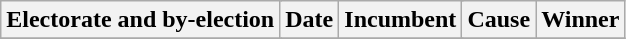<table class="wikitable">
<tr align=center>
<th colspan=2>Electorate and by-election</th>
<th>Date</th>
<th colspan=2>Incumbent</th>
<th>Cause</th>
<th colspan=2>Winner</th>
</tr>
<tr>
</tr>
</table>
